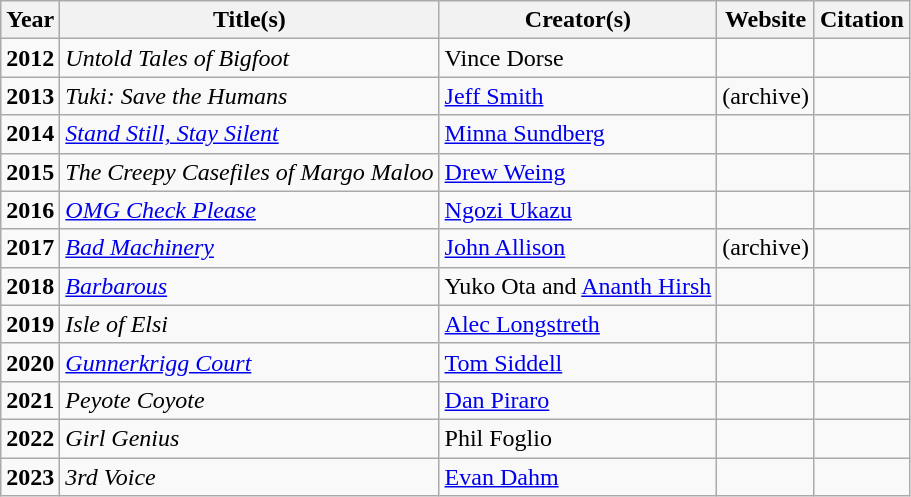<table class="wikitable" border="1">
<tr>
<th>Year</th>
<th>Title(s)</th>
<th>Creator(s)</th>
<th>Website</th>
<th>Citation</th>
</tr>
<tr>
<td><strong>2012</strong></td>
<td><em>Untold Tales of Bigfoot</em></td>
<td>Vince Dorse</td>
<td></td>
<td></td>
</tr>
<tr>
<td><strong>2013</strong></td>
<td><em>Tuki: Save the Humans</em></td>
<td><a href='#'>Jeff Smith</a></td>
<td> (archive)</td>
<td></td>
</tr>
<tr>
<td><strong>2014</strong></td>
<td><em><a href='#'>Stand Still, Stay Silent</a></em></td>
<td><a href='#'>Minna Sundberg</a></td>
<td></td>
<td></td>
</tr>
<tr>
<td><strong>2015</strong></td>
<td><em>The Creepy Casefiles of Margo Maloo</em></td>
<td><a href='#'>Drew Weing</a></td>
<td></td>
<td></td>
</tr>
<tr>
<td><strong>2016</strong></td>
<td><em><a href='#'>OMG Check Please</a></em></td>
<td><a href='#'>Ngozi Ukazu</a></td>
<td></td>
<td></td>
</tr>
<tr>
<td><strong>2017</strong></td>
<td><em><a href='#'>Bad Machinery</a></em></td>
<td><a href='#'>John Allison</a></td>
<td> (archive)</td>
<td></td>
</tr>
<tr>
<td><strong>2018</strong></td>
<td><em><a href='#'>Barbarous</a></em></td>
<td>Yuko Ota and <a href='#'>Ananth Hirsh</a></td>
<td></td>
<td></td>
</tr>
<tr>
<td><strong>2019</strong></td>
<td><em>Isle of Elsi</em></td>
<td><a href='#'>Alec Longstreth</a></td>
<td></td>
<td></td>
</tr>
<tr>
<td><strong>2020</strong></td>
<td><em><a href='#'>Gunnerkrigg Court</a></em></td>
<td><a href='#'>Tom Siddell</a></td>
<td></td>
<td></td>
</tr>
<tr>
<td><strong>2021</strong></td>
<td><em>Peyote Coyote</em></td>
<td><a href='#'>Dan Piraro</a></td>
<td></td>
<td></td>
</tr>
<tr>
<td><strong>2022</strong></td>
<td><em>Girl Genius</em></td>
<td>Phil Foglio</td>
<td></td>
<td></td>
</tr>
<tr>
<td><strong>2023</strong></td>
<td><em>3rd Voice</em></td>
<td><a href='#'>Evan Dahm</a></td>
<td></td>
<td></td>
</tr>
</table>
